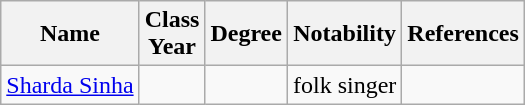<table class="wikitable">
<tr>
<th>Name</th>
<th>Class<br>Year</th>
<th>Degree</th>
<th>Notability</th>
<th>References</th>
</tr>
<tr>
<td><a href='#'>Sharda Sinha</a></td>
<td></td>
<td></td>
<td>folk singer</td>
<td></td>
</tr>
</table>
